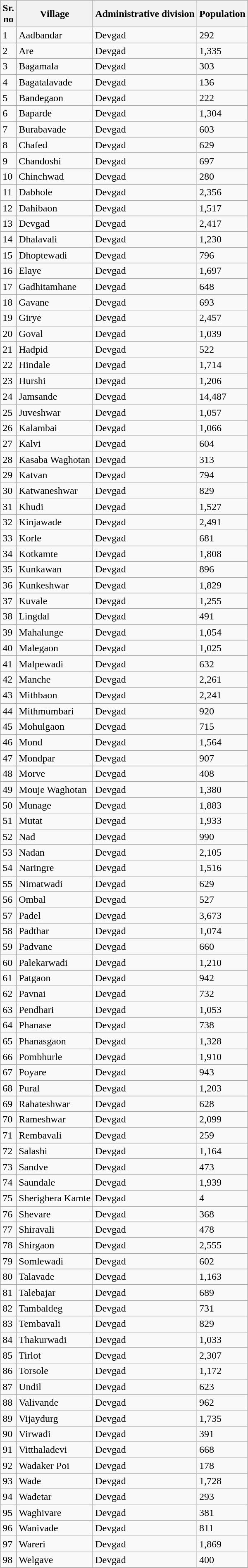<table class="wikitable">
<tr>
<th>Sr.<br>no</th>
<th>Village</th>
<th>Administrative division</th>
<th>Population</th>
</tr>
<tr>
<td>1</td>
<td>Aadbandar</td>
<td>Devgad</td>
<td>292</td>
</tr>
<tr>
<td>2</td>
<td>Are</td>
<td>Devgad</td>
<td>1,335</td>
</tr>
<tr>
<td>3</td>
<td>Bagamala</td>
<td>Devgad</td>
<td>303</td>
</tr>
<tr>
<td>4</td>
<td>Bagatalavade</td>
<td>Devgad</td>
<td>136</td>
</tr>
<tr>
<td>5</td>
<td>Bandegaon</td>
<td>Devgad</td>
<td>222</td>
</tr>
<tr>
<td>6</td>
<td>Baparde</td>
<td>Devgad</td>
<td>1,304</td>
</tr>
<tr>
<td>7</td>
<td>Burabavade</td>
<td>Devgad</td>
<td>603</td>
</tr>
<tr>
<td>8</td>
<td>Chafed</td>
<td>Devgad</td>
<td>629</td>
</tr>
<tr>
<td>9</td>
<td>Chandoshi</td>
<td>Devgad</td>
<td>697</td>
</tr>
<tr>
<td>10</td>
<td>Chinchwad</td>
<td>Devgad</td>
<td>280</td>
</tr>
<tr>
<td>11</td>
<td>Dabhole</td>
<td>Devgad</td>
<td>2,356</td>
</tr>
<tr>
<td>12</td>
<td>Dahibaon</td>
<td>Devgad</td>
<td>1,517</td>
</tr>
<tr>
<td>13</td>
<td>Devgad</td>
<td>Devgad</td>
<td>2,417</td>
</tr>
<tr>
<td>14</td>
<td>Dhalavali</td>
<td>Devgad</td>
<td>1,230</td>
</tr>
<tr>
<td>15</td>
<td>Dhoptewadi</td>
<td>Devgad</td>
<td>796</td>
</tr>
<tr>
<td>16</td>
<td>Elaye</td>
<td>Devgad</td>
<td>1,697</td>
</tr>
<tr>
<td>17</td>
<td>Gadhitamhane</td>
<td>Devgad</td>
<td>648</td>
</tr>
<tr>
<td>18</td>
<td>Gavane</td>
<td>Devgad</td>
<td>693</td>
</tr>
<tr>
<td>19</td>
<td>Girye</td>
<td>Devgad</td>
<td>2,457</td>
</tr>
<tr>
<td>20</td>
<td>Goval</td>
<td>Devgad</td>
<td>1,039</td>
</tr>
<tr>
<td>21</td>
<td>Hadpid</td>
<td>Devgad</td>
<td>522</td>
</tr>
<tr>
<td>22</td>
<td>Hindale</td>
<td>Devgad</td>
<td>1,714</td>
</tr>
<tr>
<td>23</td>
<td>Hurshi</td>
<td>Devgad</td>
<td>1,206</td>
</tr>
<tr>
<td>24</td>
<td>Jamsande</td>
<td>Devgad</td>
<td>14,487</td>
</tr>
<tr>
<td>25</td>
<td>Juveshwar</td>
<td>Devgad</td>
<td>1,057</td>
</tr>
<tr>
<td>26</td>
<td>Kalambai</td>
<td>Devgad</td>
<td>1,066</td>
</tr>
<tr>
<td>27</td>
<td>Kalvi</td>
<td>Devgad</td>
<td>604</td>
</tr>
<tr>
<td>28</td>
<td>Kasaba Waghotan</td>
<td>Devgad</td>
<td>313</td>
</tr>
<tr>
<td>29</td>
<td>Katvan</td>
<td>Devgad</td>
<td>794</td>
</tr>
<tr>
<td>30</td>
<td>Katwaneshwar</td>
<td>Devgad</td>
<td>829</td>
</tr>
<tr>
<td>31</td>
<td>Khudi</td>
<td>Devgad</td>
<td>1,527</td>
</tr>
<tr>
<td>32</td>
<td>Kinjawade</td>
<td>Devgad</td>
<td>2,491</td>
</tr>
<tr>
<td>33</td>
<td>Korle</td>
<td>Devgad</td>
<td>681</td>
</tr>
<tr>
<td>34</td>
<td>Kotkamte</td>
<td>Devgad</td>
<td>1,808</td>
</tr>
<tr>
<td>35</td>
<td>Kunkawan</td>
<td>Devgad</td>
<td>896</td>
</tr>
<tr>
<td>36</td>
<td>Kunkeshwar</td>
<td>Devgad</td>
<td>1,829</td>
</tr>
<tr>
<td>37</td>
<td>Kuvale</td>
<td>Devgad</td>
<td>1,255</td>
</tr>
<tr>
<td>38</td>
<td>Lingdal</td>
<td>Devgad</td>
<td>491</td>
</tr>
<tr>
<td>39</td>
<td>Mahalunge</td>
<td>Devgad</td>
<td>1,054</td>
</tr>
<tr>
<td>40</td>
<td>Malegaon</td>
<td>Devgad</td>
<td>1,025</td>
</tr>
<tr>
<td>41</td>
<td>Malpewadi</td>
<td>Devgad</td>
<td>632</td>
</tr>
<tr>
<td>42</td>
<td>Manche</td>
<td>Devgad</td>
<td>2,261</td>
</tr>
<tr>
<td>43</td>
<td>Mithbaon</td>
<td>Devgad</td>
<td>2,241</td>
</tr>
<tr>
<td>44</td>
<td>Mithmumbari</td>
<td>Devgad</td>
<td>920</td>
</tr>
<tr>
<td>45</td>
<td>Mohulgaon</td>
<td>Devgad</td>
<td>715</td>
</tr>
<tr>
<td>46</td>
<td>Mond</td>
<td>Devgad</td>
<td>1,564</td>
</tr>
<tr>
<td>47</td>
<td>Mondpar</td>
<td>Devgad</td>
<td>907</td>
</tr>
<tr>
<td>48</td>
<td>Morve</td>
<td>Devgad</td>
<td>408</td>
</tr>
<tr>
<td>49</td>
<td>Mouje Waghotan</td>
<td>Devgad</td>
<td>1,380</td>
</tr>
<tr>
<td>50</td>
<td>Munage</td>
<td>Devgad</td>
<td>1,883</td>
</tr>
<tr>
<td>51</td>
<td>Mutat</td>
<td>Devgad</td>
<td>1,933</td>
</tr>
<tr>
<td>52</td>
<td>Nad</td>
<td>Devgad</td>
<td>990</td>
</tr>
<tr>
<td>53</td>
<td>Nadan</td>
<td>Devgad</td>
<td>2,105</td>
</tr>
<tr>
<td>54</td>
<td>Naringre</td>
<td>Devgad</td>
<td>1,516</td>
</tr>
<tr>
<td>55</td>
<td>Nimatwadi</td>
<td>Devgad</td>
<td>629</td>
</tr>
<tr>
<td>56</td>
<td>Ombal</td>
<td>Devgad</td>
<td>527</td>
</tr>
<tr>
<td>57</td>
<td>Padel</td>
<td>Devgad</td>
<td>3,673</td>
</tr>
<tr>
<td>58</td>
<td>Padthar</td>
<td>Devgad</td>
<td>1,074</td>
</tr>
<tr>
<td>59</td>
<td>Padvane</td>
<td>Devgad</td>
<td>660</td>
</tr>
<tr>
<td>60</td>
<td>Palekarwadi</td>
<td>Devgad</td>
<td>1,210</td>
</tr>
<tr>
<td>61</td>
<td>Patgaon</td>
<td>Devgad</td>
<td>942</td>
</tr>
<tr>
<td>62</td>
<td>Pavnai</td>
<td>Devgad</td>
<td>732</td>
</tr>
<tr>
<td>63</td>
<td>Pendhari</td>
<td>Devgad</td>
<td>1,053</td>
</tr>
<tr>
<td>64</td>
<td>Phanase</td>
<td>Devgad</td>
<td>738</td>
</tr>
<tr>
<td>65</td>
<td>Phanasgaon</td>
<td>Devgad</td>
<td>1,328</td>
</tr>
<tr>
<td>66</td>
<td>Pombhurle</td>
<td>Devgad</td>
<td>1,910</td>
</tr>
<tr>
<td>67</td>
<td>Poyare</td>
<td>Devgad</td>
<td>943</td>
</tr>
<tr>
<td>68</td>
<td>Pural</td>
<td>Devgad</td>
<td>1,203</td>
</tr>
<tr>
<td>69</td>
<td>Rahateshwar</td>
<td>Devgad</td>
<td>628</td>
</tr>
<tr>
<td>70</td>
<td>Rameshwar</td>
<td>Devgad</td>
<td>2,099</td>
</tr>
<tr>
<td>71</td>
<td>Rembavali</td>
<td>Devgad</td>
<td>259</td>
</tr>
<tr>
<td>72</td>
<td>Salashi</td>
<td>Devgad</td>
<td>1,164</td>
</tr>
<tr>
<td>73</td>
<td>Sandve</td>
<td>Devgad</td>
<td>473</td>
</tr>
<tr>
<td>74</td>
<td>Saundale</td>
<td>Devgad</td>
<td>1,939</td>
</tr>
<tr>
<td>75</td>
<td>Sherighera Kamte</td>
<td>Devgad</td>
<td>4</td>
</tr>
<tr>
<td>76</td>
<td>Shevare</td>
<td>Devgad</td>
<td>368</td>
</tr>
<tr>
<td>77</td>
<td>Shiravali</td>
<td>Devgad</td>
<td>478</td>
</tr>
<tr>
<td>78</td>
<td>Shirgaon</td>
<td>Devgad</td>
<td>2,555</td>
</tr>
<tr>
<td>79</td>
<td>Somlewadi</td>
<td>Devgad</td>
<td>602</td>
</tr>
<tr>
<td>80</td>
<td>Talavade</td>
<td>Devgad</td>
<td>1,163</td>
</tr>
<tr>
<td>81</td>
<td>Talebajar</td>
<td>Devgad</td>
<td>689</td>
</tr>
<tr>
<td>82</td>
<td>Tambaldeg</td>
<td>Devgad</td>
<td>731</td>
</tr>
<tr>
<td>83</td>
<td>Tembavali</td>
<td>Devgad</td>
<td>829</td>
</tr>
<tr>
<td>84</td>
<td>Thakurwadi</td>
<td>Devgad</td>
<td>1,033</td>
</tr>
<tr>
<td>85</td>
<td>Tirlot</td>
<td>Devgad</td>
<td>2,307</td>
</tr>
<tr>
<td>86</td>
<td>Torsole</td>
<td>Devgad</td>
<td>1,172</td>
</tr>
<tr>
<td>87</td>
<td>Undil</td>
<td>Devgad</td>
<td>623</td>
</tr>
<tr>
<td>88</td>
<td>Valivande</td>
<td>Devgad</td>
<td>962</td>
</tr>
<tr>
<td>89</td>
<td>Vijaydurg</td>
<td>Devgad</td>
<td>1,735</td>
</tr>
<tr>
<td>90</td>
<td>Virwadi</td>
<td>Devgad</td>
<td>391</td>
</tr>
<tr>
<td>91</td>
<td>Vitthaladevi</td>
<td>Devgad</td>
<td>668</td>
</tr>
<tr>
<td>92</td>
<td>Wadaker Poi</td>
<td>Devgad</td>
<td>178</td>
</tr>
<tr>
<td>93</td>
<td>Wade</td>
<td>Devgad</td>
<td>1,728</td>
</tr>
<tr>
<td>94</td>
<td>Wadetar</td>
<td>Devgad</td>
<td>293</td>
</tr>
<tr>
<td>95</td>
<td>Waghivare</td>
<td>Devgad</td>
<td>381</td>
</tr>
<tr>
<td>96</td>
<td>Wanivade</td>
<td>Devgad</td>
<td>811</td>
</tr>
<tr>
<td>97</td>
<td>Wareri</td>
<td>Devgad</td>
<td>1,869</td>
</tr>
<tr>
<td>98</td>
<td>Welgave</td>
<td>Devgad</td>
<td>400</td>
</tr>
</table>
